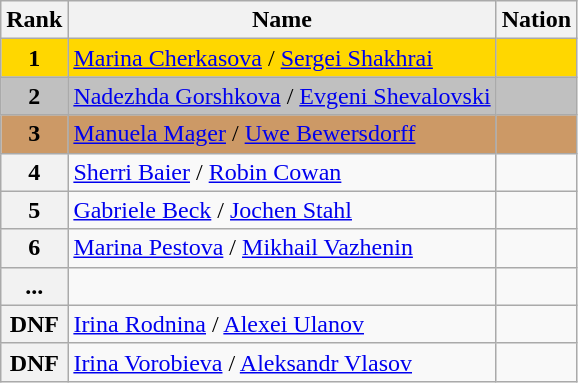<table class="wikitable">
<tr>
<th>Rank</th>
<th>Name</th>
<th>Nation</th>
</tr>
<tr bgcolor="gold">
<td align="center"><strong>1</strong></td>
<td><a href='#'>Marina Cherkasova</a> / <a href='#'>Sergei Shakhrai</a></td>
<td></td>
</tr>
<tr bgcolor="silver">
<td align="center"><strong>2</strong></td>
<td><a href='#'>Nadezhda Gorshkova</a> / <a href='#'>Evgeni Shevalovski</a></td>
<td></td>
</tr>
<tr bgcolor="cc9966">
<td align="center"><strong>3</strong></td>
<td><a href='#'>Manuela Mager</a> / <a href='#'>Uwe Bewersdorff</a></td>
<td></td>
</tr>
<tr>
<th>4</th>
<td><a href='#'>Sherri Baier</a> / <a href='#'>Robin Cowan</a></td>
<td></td>
</tr>
<tr>
<th>5</th>
<td><a href='#'>Gabriele Beck</a> / <a href='#'>Jochen Stahl</a></td>
<td></td>
</tr>
<tr>
<th>6</th>
<td><a href='#'>Marina Pestova</a> / <a href='#'>Mikhail Vazhenin</a></td>
<td></td>
</tr>
<tr>
<th>...</th>
<td></td>
<td></td>
</tr>
<tr>
<th>DNF</th>
<td><a href='#'>Irina Rodnina</a> /  <a href='#'>Alexei Ulanov</a></td>
<td></td>
</tr>
<tr>
<th>DNF</th>
<td><a href='#'>Irina Vorobieva</a> /  <a href='#'>Aleksandr Vlasov</a></td>
<td></td>
</tr>
</table>
